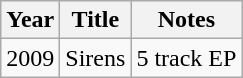<table class="wikitable">
<tr>
<th>Year</th>
<th>Title</th>
<th>Notes</th>
</tr>
<tr>
<td>2009</td>
<td>Sirens</td>
<td>5 track EP</td>
</tr>
</table>
